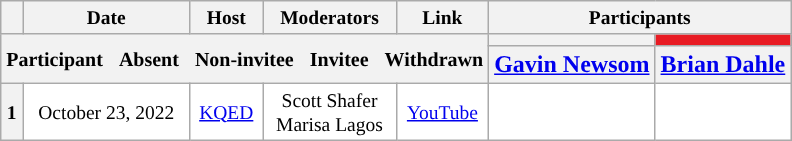<table class="wikitable"  style="text-align:center;">
<tr style="font-size:small;">
<th scope="col"></th>
<th scope="col">Date</th>
<th scope="col">Host</th>
<th scope="col">Moderators</th>
<th scope="col">Link</th>
<th scope="col" colspan="2">Participants</th>
</tr>
<tr>
<th colspan="5" rowspan="2"> <small>Participant  </small> <small>Absent  </small> <small>Non-invitee  </small> <small>Invitee  </small> <small>Withdrawn</small></th>
<th scope="col" style="background:"></th>
<th scope="col" style="background:#E81B23;"></th>
</tr>
<tr>
<th scope="col"><a href='#'>Gavin Newsom</a></th>
<th scope="col"><a href='#'>Brian Dahle</a></th>
</tr>
<tr style="background:#fff; font-size:small;">
<th scope="row">1</th>
<td style="white-space:nowrap;">October 23, 2022</td>
<td style="white-space:nowrap;"><a href='#'>KQED</a></td>
<td style="white-space:nowrap;">Scott Shafer <br> Marisa Lagos</td>
<td style="white-space:nowrap;"><a href='#'>YouTube</a></td>
<td></td>
<td></td>
</tr>
</table>
